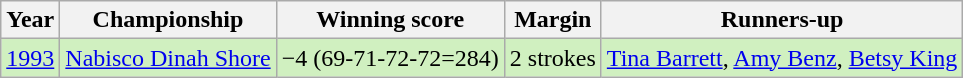<table class="wikitable">
<tr>
<th>Year</th>
<th>Championship</th>
<th>Winning score</th>
<th>Margin</th>
<th>Runners-up</th>
</tr>
<tr style="background:#D0F0C0;">
<td><a href='#'>1993</a></td>
<td><a href='#'>Nabisco Dinah Shore</a></td>
<td>−4 (69-71-72-72=284)</td>
<td>2 strokes</td>
<td> <a href='#'>Tina Barrett</a>,  <a href='#'>Amy Benz</a>,  <a href='#'>Betsy King</a></td>
</tr>
</table>
